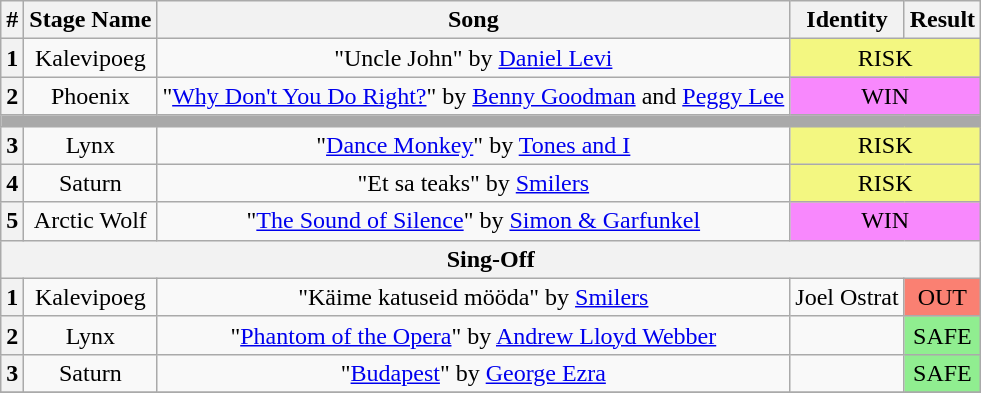<table class="wikitable plainrowheaders" style="text-align: center;">
<tr>
<th>#</th>
<th>Stage Name</th>
<th>Song</th>
<th>Identity</th>
<th>Result</th>
</tr>
<tr>
<th>1</th>
<td>Kalevipoeg</td>
<td>"Uncle John" by <a href='#'>Daniel Levi</a></td>
<td colspan="2" bgcolor="#F3F781">RISK</td>
</tr>
<tr>
<th>2</th>
<td>Phoenix</td>
<td>"<a href='#'>Why Don't You Do Right?</a>" by <a href='#'>Benny Goodman</a> and <a href='#'>Peggy Lee</a></td>
<td colspan="2" bgcolor="#F888FD">WIN</td>
</tr>
<tr>
<td colspan="5" style="background:darkgray"></td>
</tr>
<tr>
<th>3</th>
<td>Lynx</td>
<td>"<a href='#'>Dance Monkey</a>" by <a href='#'>Tones and I</a></td>
<td colspan="2" bgcolor="#F3F781">RISK</td>
</tr>
<tr>
<th>4</th>
<td>Saturn</td>
<td>"Et sa teaks" by <a href='#'>Smilers</a></td>
<td colspan="2" bgcolor="#F3F781">RISK</td>
</tr>
<tr>
<th>5</th>
<td>Arctic Wolf</td>
<td>"<a href='#'>The Sound of Silence</a>" by <a href='#'>Simon & Garfunkel</a></td>
<td colspan="2" bgcolor="#F888FD">WIN</td>
</tr>
<tr>
<th colspan="5">Sing-Off</th>
</tr>
<tr>
<th>1</th>
<td>Kalevipoeg</td>
<td>"Käime katuseid mööda" by <a href='#'>Smilers</a></td>
<td>Joel Ostrat</td>
<td bgcolor="salmon">OUT</td>
</tr>
<tr>
<th>2</th>
<td>Lynx</td>
<td>"<a href='#'>Phantom of the Opera</a>" by <a href='#'>Andrew Lloyd Webber</a></td>
<td></td>
<td bgcolor="lightgreen">SAFE</td>
</tr>
<tr>
<th>3</th>
<td>Saturn</td>
<td>"<a href='#'>Budapest</a>" by <a href='#'>George Ezra</a></td>
<td></td>
<td bgcolor="lightgreen">SAFE</td>
</tr>
<tr>
</tr>
</table>
